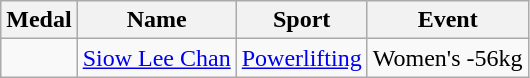<table class="wikitable">
<tr>
<th>Medal</th>
<th>Name</th>
<th>Sport</th>
<th>Event</th>
</tr>
<tr>
<td></td>
<td><a href='#'>Siow Lee Chan</a></td>
<td><a href='#'>Powerlifting</a></td>
<td>Women's -56kg</td>
</tr>
</table>
